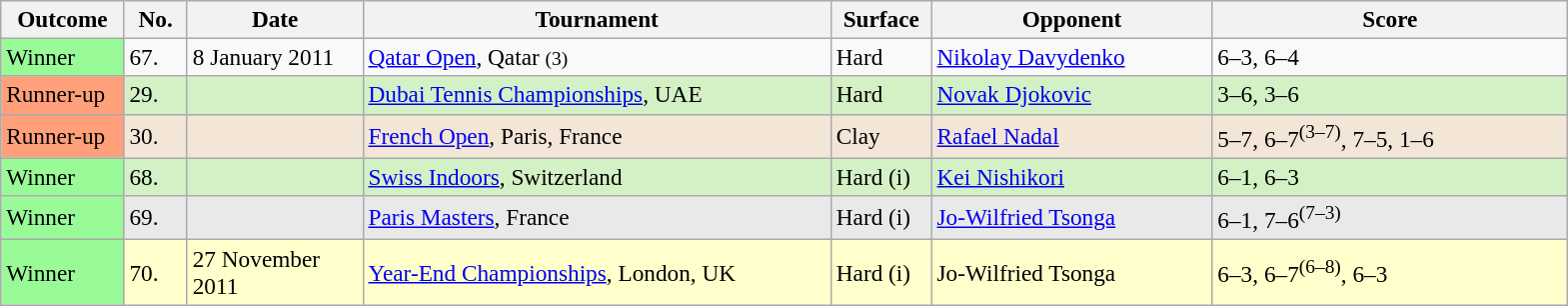<table class="sortable wikitable" style=font-size:97%>
<tr>
<th width=75>Outcome</th>
<th width=35>No.</th>
<th width=110>Date</th>
<th width=305>Tournament</th>
<th width=60>Surface</th>
<th width=180>Opponent</th>
<th width=230>Score</th>
</tr>
<tr>
<td style="background:#98FB98;">Winner</td>
<td>67.</td>
<td>8 January 2011</td>
<td><a href='#'>Qatar Open</a>, Qatar <small>(3)</small></td>
<td>Hard</td>
<td> <a href='#'>Nikolay Davydenko</a></td>
<td>6–3, 6–4</td>
</tr>
<tr style="background:#d4f1c5;">
<td style="background:#FFA07A;">Runner-up</td>
<td>29.</td>
<td></td>
<td><a href='#'>Dubai Tennis Championships</a>, UAE </td>
<td>Hard</td>
<td> <a href='#'>Novak Djokovic</a></td>
<td>3–6, 3–6</td>
</tr>
<tr style="background:#f3e6d7;">
<td style="background:#FFA07A;">Runner-up</td>
<td>30.</td>
<td></td>
<td><a href='#'>French Open</a>, Paris, France </td>
<td>Clay</td>
<td> <a href='#'>Rafael Nadal</a></td>
<td>5–7, 6–7<sup>(3–7)</sup>, 7–5, 1–6</td>
</tr>
<tr style="background:#d4f1c5;">
<td style="background:#98FB98;">Winner</td>
<td>68.</td>
<td></td>
<td><a href='#'>Swiss Indoors</a>, Switzerland </td>
<td>Hard (i)</td>
<td> <a href='#'>Kei Nishikori</a></td>
<td>6–1, 6–3</td>
</tr>
<tr style="background:#e9e9e9;">
<td style="background:#98FB98;">Winner</td>
<td>69.</td>
<td></td>
<td><a href='#'>Paris Masters</a>, France</td>
<td>Hard (i)</td>
<td> <a href='#'>Jo-Wilfried Tsonga</a></td>
<td>6–1, 7–6<sup>(7–3)</sup></td>
</tr>
<tr style="background:#ffc;">
<td style="background:#98FB98;">Winner</td>
<td>70.</td>
<td>27 November 2011</td>
<td><a href='#'>Year-End Championships</a>, London, UK </td>
<td>Hard (i)</td>
<td> Jo-Wilfried Tsonga</td>
<td>6–3, 6–7<sup>(6–8)</sup>, 6–3</td>
</tr>
</table>
